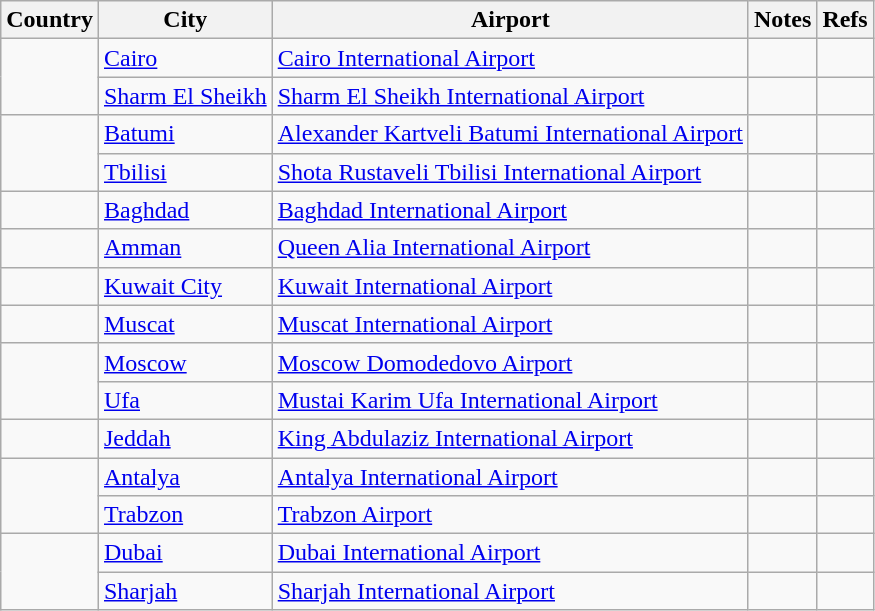<table class="sortable wikitable">
<tr>
<th>Country</th>
<th>City</th>
<th>Airport</th>
<th>Notes</th>
<th class="unsortable">Refs</th>
</tr>
<tr>
<td rowspan=2></td>
<td><a href='#'>Cairo</a></td>
<td><a href='#'>Cairo International Airport</a></td>
<td align=center></td>
<td align=center></td>
</tr>
<tr>
<td><a href='#'>Sharm El Sheikh</a></td>
<td><a href='#'>Sharm El Sheikh International Airport</a></td>
<td></td>
<td align=center></td>
</tr>
<tr>
<td rowspan=2></td>
<td><a href='#'>Batumi</a></td>
<td><a href='#'>Alexander Kartveli Batumi International Airport</a></td>
<td></td>
<td align=center></td>
</tr>
<tr>
<td><a href='#'>Tbilisi</a></td>
<td><a href='#'>Shota Rustaveli Tbilisi International Airport</a></td>
<td></td>
<td align=center></td>
</tr>
<tr>
<td></td>
<td><a href='#'>Baghdad</a></td>
<td><a href='#'>Baghdad International Airport</a></td>
<td></td>
<td align=center></td>
</tr>
<tr>
<td></td>
<td><a href='#'>Amman</a></td>
<td><a href='#'>Queen Alia International Airport</a></td>
<td></td>
<td align=center></td>
</tr>
<tr>
<td></td>
<td><a href='#'>Kuwait City</a></td>
<td><a href='#'>Kuwait International Airport</a></td>
<td></td>
<td align=center></td>
</tr>
<tr>
<td></td>
<td><a href='#'>Muscat</a></td>
<td><a href='#'>Muscat International Airport</a></td>
<td align=center></td>
<td align=center></td>
</tr>
<tr>
<td rowspan=2></td>
<td><a href='#'>Moscow</a></td>
<td><a href='#'>Moscow Domodedovo Airport</a></td>
<td></td>
<td align=center></td>
</tr>
<tr>
<td><a href='#'>Ufa</a></td>
<td><a href='#'>Mustai Karim Ufa International Airport</a></td>
<td></td>
<td align=center></td>
</tr>
<tr>
<td></td>
<td><a href='#'>Jeddah</a></td>
<td><a href='#'>King Abdulaziz International Airport</a></td>
<td></td>
<td align=center></td>
</tr>
<tr>
<td rowspan=2></td>
<td><a href='#'>Antalya</a></td>
<td><a href='#'>Antalya International Airport</a></td>
<td></td>
<td align=center></td>
</tr>
<tr>
<td><a href='#'>Trabzon</a></td>
<td><a href='#'>Trabzon Airport</a></td>
<td></td>
<td align=center></td>
</tr>
<tr>
<td rowspan=2></td>
<td><a href='#'>Dubai</a></td>
<td><a href='#'>Dubai International Airport</a></td>
<td></td>
<td align=center></td>
</tr>
<tr>
<td><a href='#'>Sharjah</a></td>
<td><a href='#'>Sharjah International Airport</a></td>
<td></td>
<td align=center></td>
</tr>
</table>
